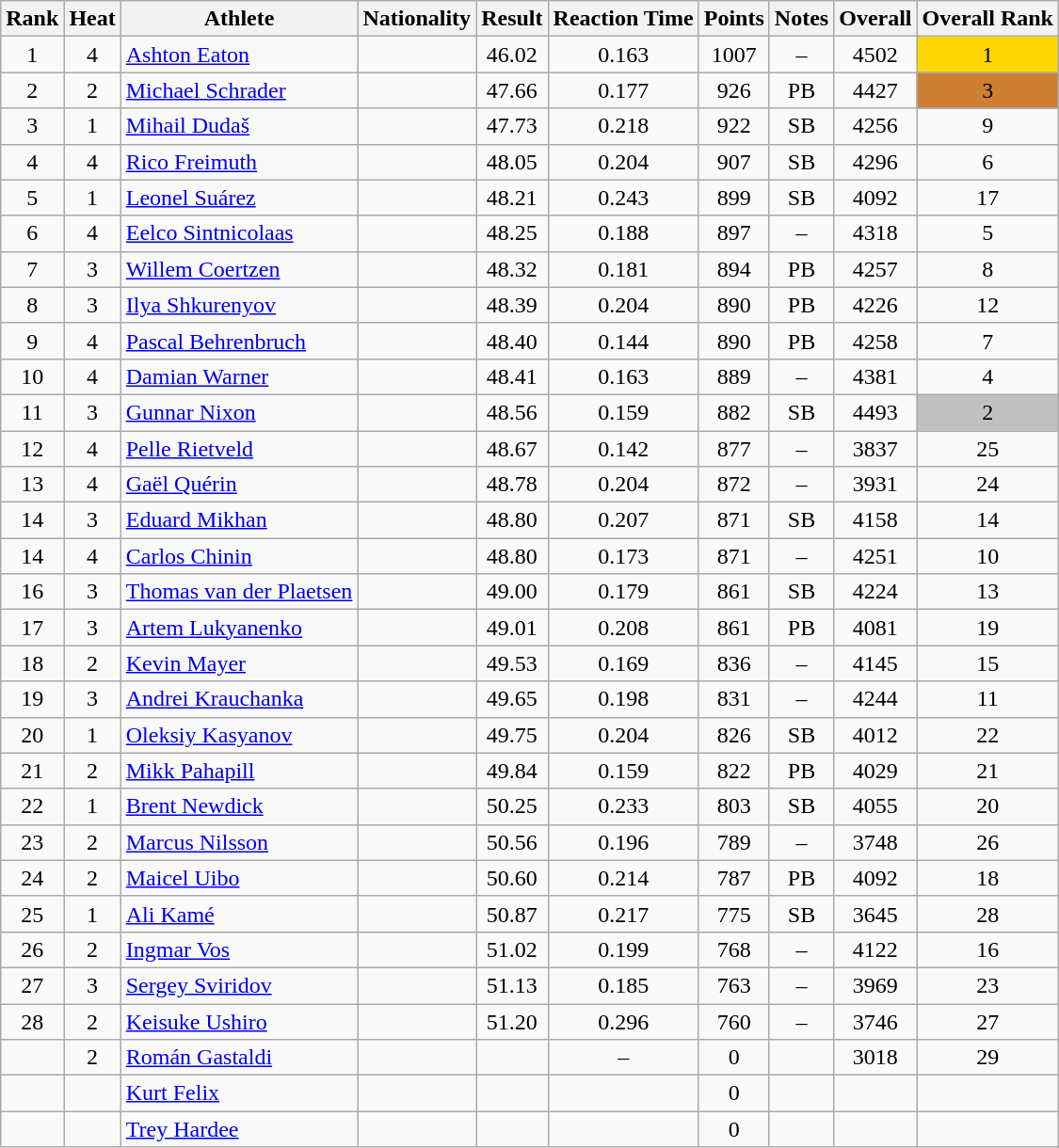<table class="wikitable sortable" style="text-align:center">
<tr>
<th>Rank</th>
<th>Heat</th>
<th>Athlete</th>
<th>Nationality</th>
<th>Result</th>
<th>Reaction Time</th>
<th>Points</th>
<th>Notes</th>
<th>Overall</th>
<th>Overall Rank</th>
</tr>
<tr>
<td>1</td>
<td>4</td>
<td align=left><a href='#'>Ashton Eaton</a></td>
<td align=left></td>
<td>46.02</td>
<td>0.163</td>
<td>1007</td>
<td>–</td>
<td>4502</td>
<td style="background-color:#ffd700">1</td>
</tr>
<tr>
<td>2</td>
<td>2</td>
<td align=left><a href='#'>Michael Schrader</a></td>
<td align=left></td>
<td>47.66</td>
<td>0.177</td>
<td>926</td>
<td>PB</td>
<td>4427</td>
<td style="background-color:#cd7f32">3</td>
</tr>
<tr>
<td>3</td>
<td>1</td>
<td align=left><a href='#'>Mihail Dudaš</a></td>
<td align=left></td>
<td>47.73</td>
<td>0.218</td>
<td>922</td>
<td>SB</td>
<td>4256</td>
<td>9</td>
</tr>
<tr>
<td>4</td>
<td>4</td>
<td align=left><a href='#'>Rico Freimuth</a></td>
<td align=left></td>
<td>48.05</td>
<td>0.204</td>
<td>907</td>
<td>SB</td>
<td>4296</td>
<td>6</td>
</tr>
<tr>
<td>5</td>
<td>1</td>
<td align=left><a href='#'>Leonel Suárez</a></td>
<td align=left></td>
<td>48.21</td>
<td>0.243</td>
<td>899</td>
<td>SB</td>
<td>4092</td>
<td>17</td>
</tr>
<tr>
<td>6</td>
<td>4</td>
<td align=left><a href='#'>Eelco Sintnicolaas</a></td>
<td align=left></td>
<td>48.25</td>
<td>0.188</td>
<td>897</td>
<td>–</td>
<td>4318</td>
<td>5</td>
</tr>
<tr>
<td>7</td>
<td>3</td>
<td align=left><a href='#'>Willem Coertzen</a></td>
<td align=left></td>
<td>48.32</td>
<td>0.181</td>
<td>894</td>
<td>PB</td>
<td>4257</td>
<td>8</td>
</tr>
<tr>
<td>8</td>
<td>3</td>
<td align=left><a href='#'>Ilya Shkurenyov</a></td>
<td align=left></td>
<td>48.39</td>
<td>0.204</td>
<td>890</td>
<td>PB</td>
<td>4226</td>
<td>12</td>
</tr>
<tr>
<td>9</td>
<td>4</td>
<td align=left><a href='#'>Pascal Behrenbruch</a></td>
<td align=left></td>
<td>48.40</td>
<td>0.144</td>
<td>890</td>
<td>PB</td>
<td>4258</td>
<td>7</td>
</tr>
<tr>
<td>10</td>
<td>4</td>
<td align=left><a href='#'>Damian Warner</a></td>
<td align=left></td>
<td>48.41</td>
<td>0.163</td>
<td>889</td>
<td>–</td>
<td>4381</td>
<td>4</td>
</tr>
<tr>
<td>11</td>
<td>3</td>
<td align=left><a href='#'>Gunnar Nixon</a></td>
<td align=left></td>
<td>48.56</td>
<td>0.159</td>
<td>882</td>
<td>SB</td>
<td>4493</td>
<td style="background-color:#c0c0c0">2</td>
</tr>
<tr>
<td>12</td>
<td>4</td>
<td align=left><a href='#'>Pelle Rietveld</a></td>
<td align=left></td>
<td>48.67</td>
<td>0.142</td>
<td>877</td>
<td>–</td>
<td>3837</td>
<td>25</td>
</tr>
<tr>
<td>13</td>
<td>4</td>
<td align=left><a href='#'>Gaël Quérin</a></td>
<td align=left></td>
<td>48.78</td>
<td>0.204</td>
<td>872</td>
<td>–</td>
<td>3931</td>
<td>24</td>
</tr>
<tr>
<td>14</td>
<td>3</td>
<td align=left><a href='#'>Eduard Mikhan</a></td>
<td align=left></td>
<td>48.80</td>
<td>0.207</td>
<td>871</td>
<td>SB</td>
<td>4158</td>
<td>14</td>
</tr>
<tr>
<td>14</td>
<td>4</td>
<td align=left><a href='#'>Carlos Chinin</a></td>
<td align=left></td>
<td>48.80</td>
<td>0.173</td>
<td>871</td>
<td>–</td>
<td>4251</td>
<td>10</td>
</tr>
<tr>
<td>16</td>
<td>3</td>
<td align=left><a href='#'>Thomas van der Plaetsen</a></td>
<td align=left></td>
<td>49.00</td>
<td>0.179</td>
<td>861</td>
<td>SB</td>
<td>4224</td>
<td>13</td>
</tr>
<tr>
<td>17</td>
<td>3</td>
<td align=left><a href='#'>Artem Lukyanenko</a></td>
<td align=left></td>
<td>49.01</td>
<td>0.208</td>
<td>861</td>
<td>PB</td>
<td>4081</td>
<td>19</td>
</tr>
<tr>
<td>18</td>
<td>2</td>
<td align=left><a href='#'>Kevin Mayer</a></td>
<td align=left></td>
<td>49.53</td>
<td>0.169</td>
<td>836</td>
<td>–</td>
<td>4145</td>
<td>15</td>
</tr>
<tr>
<td>19</td>
<td>3</td>
<td align=left><a href='#'>Andrei Krauchanka</a></td>
<td align=left></td>
<td>49.65</td>
<td>0.198</td>
<td>831</td>
<td>–</td>
<td>4244</td>
<td>11</td>
</tr>
<tr>
<td>20</td>
<td>1</td>
<td align=left><a href='#'>Oleksiy Kasyanov</a></td>
<td align=left></td>
<td>49.75</td>
<td>0.204</td>
<td>826</td>
<td>SB</td>
<td>4012</td>
<td>22</td>
</tr>
<tr>
<td>21</td>
<td>2</td>
<td align=left><a href='#'>Mikk Pahapill</a></td>
<td align=left></td>
<td>49.84</td>
<td>0.159</td>
<td>822</td>
<td>PB</td>
<td>4029</td>
<td>21</td>
</tr>
<tr>
<td>22</td>
<td>1</td>
<td align=left><a href='#'>Brent Newdick</a></td>
<td align=left></td>
<td>50.25</td>
<td>0.233</td>
<td>803</td>
<td>SB</td>
<td>4055</td>
<td>20</td>
</tr>
<tr>
<td>23</td>
<td>2</td>
<td align=left><a href='#'>Marcus Nilsson</a></td>
<td align=left></td>
<td>50.56</td>
<td>0.196</td>
<td>789</td>
<td>–</td>
<td>3748</td>
<td>26</td>
</tr>
<tr>
<td>24</td>
<td>2</td>
<td align=left><a href='#'>Maicel Uibo</a></td>
<td align=left></td>
<td>50.60</td>
<td>0.214</td>
<td>787</td>
<td>PB</td>
<td>4092</td>
<td>18</td>
</tr>
<tr>
<td>25</td>
<td>1</td>
<td align=left><a href='#'>Ali Kamé</a></td>
<td align=left></td>
<td>50.87</td>
<td>0.217</td>
<td>775</td>
<td>SB</td>
<td>3645</td>
<td>28</td>
</tr>
<tr>
<td>26</td>
<td>2</td>
<td align=left><a href='#'>Ingmar Vos</a></td>
<td align=left></td>
<td>51.02</td>
<td>0.199</td>
<td>768</td>
<td>–</td>
<td>4122</td>
<td>16</td>
</tr>
<tr>
<td>27</td>
<td>3</td>
<td align=left><a href='#'>Sergey Sviridov</a></td>
<td align=left></td>
<td>51.13</td>
<td>0.185</td>
<td>763</td>
<td>–</td>
<td>3969</td>
<td>23</td>
</tr>
<tr>
<td>28</td>
<td>2</td>
<td align=left><a href='#'>Keisuke Ushiro</a></td>
<td align=left></td>
<td>51.20</td>
<td>0.296</td>
<td>760</td>
<td>–</td>
<td>3746</td>
<td>27</td>
</tr>
<tr>
<td></td>
<td>2</td>
<td align=left><a href='#'>Román Gastaldi</a></td>
<td align=left></td>
<td></td>
<td>–</td>
<td>0</td>
<td></td>
<td>3018</td>
<td>29</td>
</tr>
<tr>
<td></td>
<td></td>
<td align=left><a href='#'>Kurt Felix</a></td>
<td align=left></td>
<td></td>
<td></td>
<td>0</td>
<td></td>
<td></td>
<td></td>
</tr>
<tr>
<td></td>
<td></td>
<td align=left><a href='#'>Trey Hardee</a></td>
<td align=left></td>
<td></td>
<td></td>
<td>0</td>
<td></td>
<td></td>
<td></td>
</tr>
</table>
